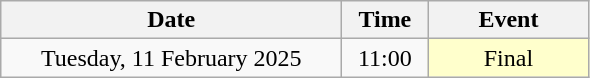<table class = "wikitable" style="text-align:center;">
<tr>
<th width=220>Date</th>
<th width=50>Time</th>
<th width=100>Event</th>
</tr>
<tr>
<td>Tuesday, 11 February 2025</td>
<td>11:00</td>
<td bgcolor=ffffcc>Final</td>
</tr>
</table>
